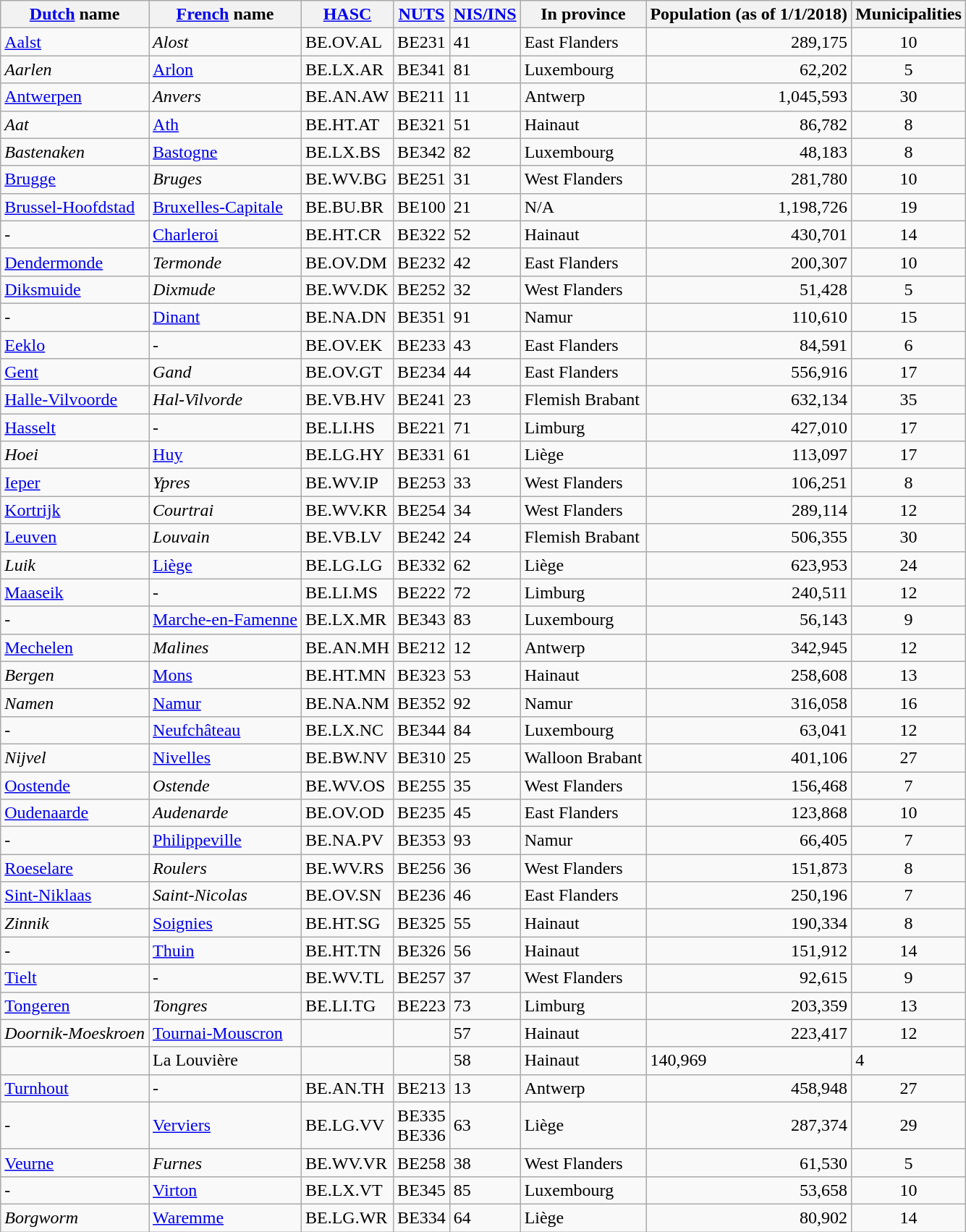<table class="wikitable sortable">
<tr>
<th><a href='#'>Dutch</a> name</th>
<th><a href='#'>French</a> name</th>
<th><a href='#'>HASC</a></th>
<th><a href='#'>NUTS</a></th>
<th><a href='#'>NIS/INS</a></th>
<th>In province</th>
<th>Population (as of 1/1/2018)</th>
<th>Municipalities</th>
</tr>
<tr>
<td><a href='#'>Aalst</a></td>
<td><em>Alost</em></td>
<td>BE.OV.AL</td>
<td>BE231</td>
<td>41</td>
<td>East Flanders</td>
<td style="text-align:right;">289,175</td>
<td style="text-align:center;">10</td>
</tr>
<tr>
<td><em>Aarlen</em></td>
<td><a href='#'>Arlon</a></td>
<td>BE.LX.AR</td>
<td>BE341</td>
<td>81</td>
<td>Luxembourg</td>
<td style="text-align:right;">62,202</td>
<td style="text-align:center;">5</td>
</tr>
<tr>
<td><a href='#'>Antwerpen</a></td>
<td><em>Anvers</em></td>
<td>BE.AN.AW</td>
<td>BE211</td>
<td>11</td>
<td>Antwerp</td>
<td style="text-align:right;">1,045,593</td>
<td style="text-align:center;">30</td>
</tr>
<tr>
<td><em>Aat</em></td>
<td><a href='#'>Ath</a></td>
<td>BE.HT.AT</td>
<td>BE321</td>
<td>51</td>
<td>Hainaut</td>
<td style="text-align:right;">86,782</td>
<td style="text-align:center;">8</td>
</tr>
<tr>
<td><em>Bastenaken</em></td>
<td><a href='#'>Bastogne</a></td>
<td>BE.LX.BS</td>
<td>BE342</td>
<td>82</td>
<td>Luxembourg</td>
<td style="text-align:right;">48,183</td>
<td style="text-align:center;">8</td>
</tr>
<tr>
<td><a href='#'>Brugge</a></td>
<td><em>Bruges</em></td>
<td>BE.WV.BG</td>
<td>BE251</td>
<td>31</td>
<td>West Flanders</td>
<td style="text-align:right;">281,780</td>
<td style="text-align:center;">10</td>
</tr>
<tr>
<td><a href='#'>Brussel-Hoofdstad</a></td>
<td><a href='#'>Bruxelles-Capitale</a></td>
<td>BE.BU.BR</td>
<td>BE100</td>
<td>21</td>
<td>N/A</td>
<td style="text-align:right;">1,198,726</td>
<td style="text-align:center;">19</td>
</tr>
<tr>
<td data-sort-value="Charleroi">-</td>
<td><a href='#'>Charleroi</a></td>
<td>BE.HT.CR</td>
<td>BE322</td>
<td>52</td>
<td>Hainaut</td>
<td style="text-align:right;">430,701</td>
<td style="text-align:center;">14</td>
</tr>
<tr>
<td><a href='#'>Dendermonde</a></td>
<td><em>Termonde</em></td>
<td>BE.OV.DM</td>
<td>BE232</td>
<td>42</td>
<td>East Flanders</td>
<td style="text-align:right;">200,307</td>
<td style="text-align:center;">10</td>
</tr>
<tr>
<td><a href='#'>Diksmuide</a></td>
<td><em>Dixmude</em></td>
<td>BE.WV.DK</td>
<td>BE252</td>
<td>32</td>
<td>West Flanders</td>
<td style="text-align:right;">51,428</td>
<td style="text-align:center;">5</td>
</tr>
<tr>
<td data-sort-value="Dinant">-</td>
<td><a href='#'>Dinant</a></td>
<td>BE.NA.DN</td>
<td>BE351</td>
<td>91</td>
<td>Namur</td>
<td style="text-align:right;">110,610</td>
<td style="text-align:center;">15</td>
</tr>
<tr>
<td><a href='#'>Eeklo</a></td>
<td data-sort-value="Eeklo">-</td>
<td>BE.OV.EK</td>
<td>BE233</td>
<td>43</td>
<td>East Flanders</td>
<td style="text-align:right;">84,591</td>
<td style="text-align:center;">6</td>
</tr>
<tr>
<td><a href='#'>Gent</a></td>
<td><em>Gand</em></td>
<td>BE.OV.GT</td>
<td>BE234</td>
<td>44</td>
<td>East Flanders</td>
<td style="text-align:right;">556,916</td>
<td style="text-align:center;">17</td>
</tr>
<tr>
<td><a href='#'>Halle-Vilvoorde</a></td>
<td><em>Hal-Vilvorde</em></td>
<td>BE.VB.HV</td>
<td>BE241</td>
<td>23</td>
<td>Flemish Brabant</td>
<td style="text-align:right;">632,134</td>
<td style="text-align:center;">35</td>
</tr>
<tr>
<td><a href='#'>Hasselt</a></td>
<td data-sort-value="Hasselt">-</td>
<td>BE.LI.HS</td>
<td>BE221</td>
<td>71</td>
<td>Limburg</td>
<td style="text-align:right;">427,010</td>
<td style="text-align:center;">17</td>
</tr>
<tr>
<td><em>Hoei</em></td>
<td><a href='#'>Huy</a></td>
<td>BE.LG.HY</td>
<td>BE331</td>
<td>61</td>
<td>Liège</td>
<td style="text-align:right;">113,097</td>
<td style="text-align:center;">17</td>
</tr>
<tr>
<td><a href='#'>Ieper</a></td>
<td><em>Ypres</em></td>
<td>BE.WV.IP</td>
<td>BE253</td>
<td>33</td>
<td>West Flanders</td>
<td style="text-align:right;">106,251</td>
<td style="text-align:center;">8</td>
</tr>
<tr>
<td><a href='#'>Kortrijk</a></td>
<td><em>Courtrai</em></td>
<td>BE.WV.KR</td>
<td>BE254</td>
<td>34</td>
<td>West Flanders</td>
<td style="text-align:right;">289,114</td>
<td style="text-align:center;">12</td>
</tr>
<tr>
<td><a href='#'>Leuven</a></td>
<td><em>Louvain</em></td>
<td>BE.VB.LV</td>
<td>BE242</td>
<td>24</td>
<td>Flemish Brabant</td>
<td style="text-align:right;">506,355</td>
<td style="text-align:center;">30</td>
</tr>
<tr>
<td><em>Luik</em></td>
<td><a href='#'>Liège</a></td>
<td>BE.LG.LG</td>
<td>BE332</td>
<td>62</td>
<td>Liège</td>
<td style="text-align:right;">623,953</td>
<td style="text-align:center;">24</td>
</tr>
<tr>
<td><a href='#'>Maaseik</a></td>
<td data-sort-value="Maaseik">-</td>
<td>BE.LI.MS</td>
<td>BE222</td>
<td>72</td>
<td>Limburg</td>
<td style="text-align:right;">240,511</td>
<td style="text-align:center;">12</td>
</tr>
<tr>
<td data-sort-value="Marcheen">-</td>
<td><a href='#'>Marche-en-Famenne</a></td>
<td>BE.LX.MR</td>
<td>BE343</td>
<td>83</td>
<td>Luxembourg</td>
<td style="text-align:right;">56,143</td>
<td style="text-align:center;">9</td>
</tr>
<tr>
<td><a href='#'>Mechelen</a></td>
<td><em>Malines</em></td>
<td>BE.AN.MH</td>
<td>BE212</td>
<td>12</td>
<td>Antwerp</td>
<td style="text-align:right;">342,945</td>
<td style="text-align:center;">12</td>
</tr>
<tr>
<td><em>Bergen</em></td>
<td><a href='#'>Mons</a></td>
<td>BE.HT.MN</td>
<td>BE323</td>
<td>53</td>
<td>Hainaut</td>
<td style="text-align:right;">258,608</td>
<td style="text-align:center;">13</td>
</tr>
<tr>
<td><em>Namen</em></td>
<td><a href='#'>Namur</a></td>
<td>BE.NA.NM</td>
<td>BE352</td>
<td>92</td>
<td>Namur</td>
<td style="text-align:right;">316,058</td>
<td style="text-align:center;">16</td>
</tr>
<tr>
<td data-sort-value="Neufchateau">-</td>
<td><a href='#'>Neufchâteau</a></td>
<td>BE.LX.NC</td>
<td>BE344</td>
<td>84</td>
<td>Luxembourg</td>
<td style="text-align:right;">63,041</td>
<td style="text-align:center;">12</td>
</tr>
<tr>
<td><em>Nijvel</em></td>
<td><a href='#'>Nivelles</a></td>
<td>BE.BW.NV</td>
<td>BE310</td>
<td>25</td>
<td>Walloon Brabant</td>
<td style="text-align:right;">401,106</td>
<td style="text-align:center;">27</td>
</tr>
<tr>
<td><a href='#'>Oostende</a></td>
<td><em>Ostende</em></td>
<td>BE.WV.OS</td>
<td>BE255</td>
<td>35</td>
<td>West Flanders</td>
<td style="text-align:right;">156,468</td>
<td style="text-align:center;">7</td>
</tr>
<tr>
<td><a href='#'>Oudenaarde</a></td>
<td><em>Audenarde</em></td>
<td>BE.OV.OD</td>
<td>BE235</td>
<td>45</td>
<td>East Flanders</td>
<td style="text-align:right;">123,868</td>
<td style="text-align:center;">10</td>
</tr>
<tr>
<td data-sort-value="Philippeville">-</td>
<td><a href='#'>Philippeville</a></td>
<td>BE.NA.PV</td>
<td>BE353</td>
<td>93</td>
<td>Namur</td>
<td style="text-align:right;">66,405</td>
<td style="text-align:center;">7</td>
</tr>
<tr>
<td><a href='#'>Roeselare</a></td>
<td><em>Roulers</em></td>
<td>BE.WV.RS</td>
<td>BE256</td>
<td>36</td>
<td>West Flanders</td>
<td style="text-align:right;">151,873</td>
<td style="text-align:center;">8</td>
</tr>
<tr>
<td><a href='#'>Sint-Niklaas</a></td>
<td><em>Saint-Nicolas</em></td>
<td>BE.OV.SN</td>
<td>BE236</td>
<td>46</td>
<td>East Flanders</td>
<td style="text-align:right;">250,196</td>
<td style="text-align:center;">7</td>
</tr>
<tr>
<td><em>Zinnik</em></td>
<td><a href='#'>Soignies</a></td>
<td>BE.HT.SG</td>
<td>BE325</td>
<td>55</td>
<td>Hainaut</td>
<td style="text-align:right;">190,334</td>
<td style="text-align:center;">8</td>
</tr>
<tr>
<td data-sort-value="Thuin">-</td>
<td><a href='#'>Thuin</a></td>
<td>BE.HT.TN</td>
<td>BE326</td>
<td>56</td>
<td>Hainaut</td>
<td style="text-align:right;">151,912</td>
<td style="text-align:center;">14</td>
</tr>
<tr>
<td><a href='#'>Tielt</a></td>
<td data-sort-value="Tielt">-</td>
<td>BE.WV.TL</td>
<td>BE257</td>
<td>37</td>
<td>West Flanders</td>
<td style="text-align:right;">92,615</td>
<td style="text-align:center;">9</td>
</tr>
<tr>
<td><a href='#'>Tongeren</a></td>
<td><em>Tongres</em></td>
<td>BE.LI.TG</td>
<td>BE223</td>
<td>73</td>
<td>Limburg</td>
<td style="text-align:right;">203,359</td>
<td style="text-align:center;">13</td>
</tr>
<tr>
<td><em>Doornik-Moeskroen</em></td>
<td><a href='#'>Tournai-Mouscron</a></td>
<td></td>
<td></td>
<td>57</td>
<td>Hainaut</td>
<td style="text-align:right;">223,417</td>
<td style="text-align:center;">12</td>
</tr>
<tr>
<td></td>
<td>La Louvière</td>
<td></td>
<td></td>
<td>58</td>
<td>Hainaut</td>
<td>140,969</td>
<td>4</td>
</tr>
<tr>
<td><a href='#'>Turnhout</a></td>
<td data-sort-value="Turnhout">-</td>
<td>BE.AN.TH</td>
<td>BE213</td>
<td>13</td>
<td>Antwerp</td>
<td style="text-align:right;">458,948</td>
<td style="text-align:center;">27</td>
</tr>
<tr>
<td data-sort-value="Verviers">-</td>
<td><a href='#'>Verviers</a></td>
<td>BE.LG.VV</td>
<td>BE335<br>BE336</td>
<td>63</td>
<td>Liège</td>
<td style="text-align:right;">287,374</td>
<td style="text-align:center;">29</td>
</tr>
<tr>
<td><a href='#'>Veurne</a></td>
<td><em>Furnes</em></td>
<td>BE.WV.VR</td>
<td>BE258</td>
<td>38</td>
<td>West Flanders</td>
<td style="text-align:right;">61,530</td>
<td style="text-align:center;">5</td>
</tr>
<tr>
<td data-sort-value="Virton">-</td>
<td><a href='#'>Virton</a></td>
<td>BE.LX.VT</td>
<td>BE345</td>
<td>85</td>
<td>Luxembourg</td>
<td style="text-align:right;">53,658</td>
<td style="text-align:center;">10</td>
</tr>
<tr>
<td><em>Borgworm</em></td>
<td><a href='#'>Waremme</a></td>
<td>BE.LG.WR</td>
<td>BE334</td>
<td>64</td>
<td>Liège</td>
<td style="text-align:right;">80,902</td>
<td style="text-align:center;">14</td>
</tr>
</table>
